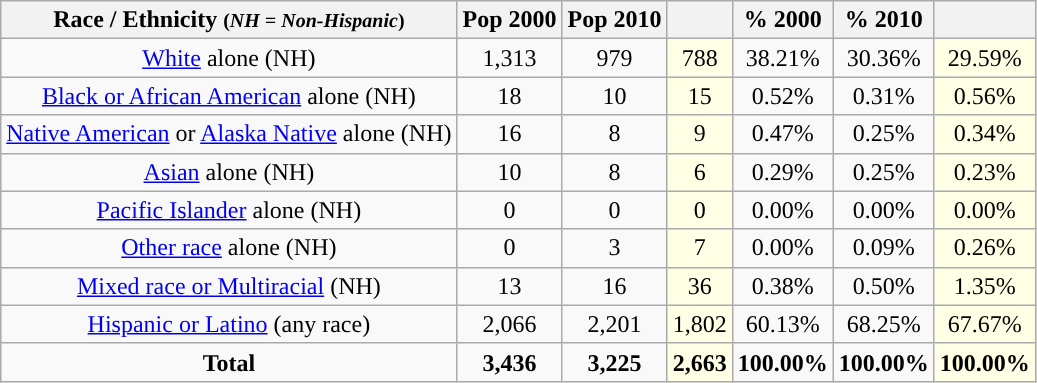<table class="wikitable" style="text-align:center;">
<tr>
<th>Race / Ethnicity <small>(<em>NH = Non-Hispanic</em>)</small></th>
<th>Pop 2000</th>
<th>Pop 2010</th>
<th></th>
<th>% 2000</th>
<th>% 2010</th>
<th></th>
</tr>
<tr>
<td><a href='#'>White</a> alone (NH)</td>
<td>1,313</td>
<td>979</td>
<td style='background: #ffffe6;'>788</td>
<td>38.21%</td>
<td>30.36%</td>
<td style='background: #ffffe6;'>29.59%</td>
</tr>
<tr>
<td><a href='#'>Black or African American</a> alone (NH)</td>
<td>18</td>
<td>10</td>
<td style='background: #ffffe6;'>15</td>
<td>0.52%</td>
<td>0.31%</td>
<td style='background: #ffffe6;'>0.56%</td>
</tr>
<tr>
<td><a href='#'>Native American</a> or <a href='#'>Alaska Native</a> alone (NH)</td>
<td>16</td>
<td>8</td>
<td style='background: #ffffe6;'>9</td>
<td>0.47%</td>
<td>0.25%</td>
<td style='background: #ffffe6;'>0.34%</td>
</tr>
<tr>
<td><a href='#'>Asian</a> alone (NH)</td>
<td>10</td>
<td>8</td>
<td style='background: #ffffe6;'>6</td>
<td>0.29%</td>
<td>0.25%</td>
<td style='background: #ffffe6;'>0.23%</td>
</tr>
<tr>
<td><a href='#'>Pacific Islander</a> alone (NH)</td>
<td>0</td>
<td>0</td>
<td style='background: #ffffe6;'>0</td>
<td>0.00%</td>
<td>0.00%</td>
<td style='background: #ffffe6;'>0.00%</td>
</tr>
<tr>
<td><a href='#'>Other race</a> alone (NH)</td>
<td>0</td>
<td>3</td>
<td style='background: #ffffe6;'>7</td>
<td>0.00%</td>
<td>0.09%</td>
<td style='background: #ffffe6;'>0.26%</td>
</tr>
<tr>
<td><a href='#'>Mixed race or Multiracial</a> (NH)</td>
<td>13</td>
<td>16</td>
<td style='background: #ffffe6;'>36</td>
<td>0.38%</td>
<td>0.50%</td>
<td style='background: #ffffe6;'>1.35%</td>
</tr>
<tr>
<td><a href='#'>Hispanic or Latino</a> (any race)</td>
<td>2,066</td>
<td>2,201</td>
<td style='background: #ffffe6;'>1,802</td>
<td>60.13%</td>
<td>68.25%</td>
<td style='background: #ffffe6;'>67.67%</td>
</tr>
<tr>
<td><strong>Total</strong></td>
<td><strong>3,436</strong></td>
<td><strong>3,225</strong></td>
<td style='background: #ffffe6;'><strong>2,663</strong></td>
<td><strong>100.00%</strong></td>
<td><strong>100.00%</strong></td>
<td style='background: #ffffe6;'><strong>100.00%</strong></td>
</tr>
</table>
